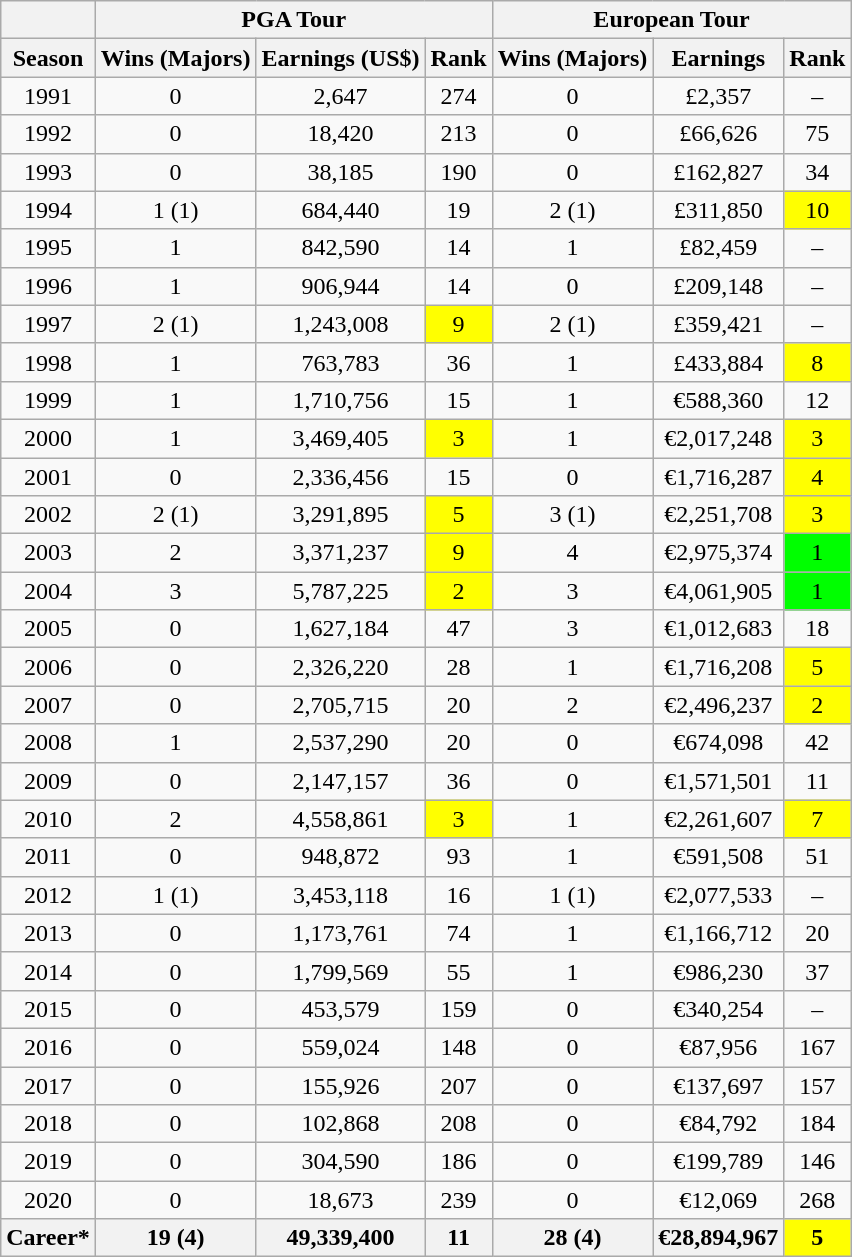<table class=wikitable style="text-align:center">
<tr>
<th></th>
<th colspan=3>PGA Tour</th>
<th colspan=3>European Tour</th>
</tr>
<tr>
<th>Season</th>
<th>Wins (Majors)</th>
<th>Earnings (US$)</th>
<th>Rank</th>
<th>Wins (Majors)</th>
<th>Earnings</th>
<th>Rank</th>
</tr>
<tr>
<td>1991</td>
<td>0</td>
<td>2,647</td>
<td>274</td>
<td>0</td>
<td>£2,357</td>
<td>–</td>
</tr>
<tr>
<td>1992</td>
<td>0</td>
<td>18,420</td>
<td>213</td>
<td>0</td>
<td>£66,626</td>
<td>75</td>
</tr>
<tr>
<td>1993</td>
<td>0</td>
<td>38,185</td>
<td>190</td>
<td>0</td>
<td>£162,827</td>
<td>34</td>
</tr>
<tr>
<td>1994</td>
<td>1 (1)</td>
<td>684,440</td>
<td>19</td>
<td>2 (1)</td>
<td>£311,850</td>
<td style="background:yellow;">10</td>
</tr>
<tr>
<td>1995</td>
<td>1</td>
<td>842,590</td>
<td>14</td>
<td>1</td>
<td>£82,459</td>
<td>–</td>
</tr>
<tr>
<td>1996</td>
<td>1</td>
<td>906,944</td>
<td>14</td>
<td>0</td>
<td>£209,148</td>
<td>–</td>
</tr>
<tr>
<td>1997</td>
<td>2 (1)</td>
<td>1,243,008</td>
<td style="background:yellow;">9</td>
<td>2 (1)</td>
<td>£359,421</td>
<td>–</td>
</tr>
<tr>
<td>1998</td>
<td>1</td>
<td>763,783</td>
<td>36</td>
<td>1</td>
<td>£433,884</td>
<td style="background:yellow;">8</td>
</tr>
<tr>
<td>1999</td>
<td>1</td>
<td>1,710,756</td>
<td>15</td>
<td>1</td>
<td>€588,360</td>
<td>12</td>
</tr>
<tr>
<td>2000</td>
<td>1</td>
<td>3,469,405</td>
<td style="background:yellow;">3</td>
<td>1</td>
<td>€2,017,248</td>
<td style="background:yellow;">3</td>
</tr>
<tr>
<td>2001</td>
<td>0</td>
<td>2,336,456</td>
<td>15</td>
<td>0</td>
<td>€1,716,287</td>
<td style="background:yellow;">4</td>
</tr>
<tr>
<td>2002</td>
<td>2 (1)</td>
<td>3,291,895</td>
<td style="background:yellow;">5</td>
<td>3 (1)</td>
<td>€2,251,708</td>
<td style="background:yellow;">3</td>
</tr>
<tr>
<td>2003</td>
<td>2</td>
<td>3,371,237</td>
<td style="background:yellow;">9</td>
<td>4</td>
<td>€2,975,374</td>
<td style="background:lime;">1</td>
</tr>
<tr>
<td>2004</td>
<td>3</td>
<td>5,787,225</td>
<td style="background:yellow;">2</td>
<td>3</td>
<td>€4,061,905</td>
<td style="background:lime;">1</td>
</tr>
<tr>
<td>2005</td>
<td>0</td>
<td>1,627,184</td>
<td>47</td>
<td>3</td>
<td>€1,012,683</td>
<td>18</td>
</tr>
<tr>
<td>2006</td>
<td>0</td>
<td>2,326,220</td>
<td>28</td>
<td>1</td>
<td>€1,716,208</td>
<td style="background:yellow;">5</td>
</tr>
<tr>
<td>2007</td>
<td>0</td>
<td>2,705,715</td>
<td>20</td>
<td>2</td>
<td>€2,496,237</td>
<td style="background:yellow;">2</td>
</tr>
<tr>
<td>2008</td>
<td>1</td>
<td>2,537,290</td>
<td>20</td>
<td>0</td>
<td>€674,098</td>
<td>42</td>
</tr>
<tr>
<td>2009</td>
<td>0</td>
<td>2,147,157</td>
<td>36</td>
<td>0</td>
<td>€1,571,501</td>
<td>11</td>
</tr>
<tr>
<td>2010</td>
<td>2</td>
<td>4,558,861</td>
<td style="background:yellow;">3</td>
<td>1</td>
<td>€2,261,607</td>
<td style="background:yellow;">7</td>
</tr>
<tr>
<td>2011</td>
<td>0</td>
<td>948,872</td>
<td>93</td>
<td>1</td>
<td>€591,508</td>
<td>51</td>
</tr>
<tr>
<td>2012</td>
<td>1 (1)</td>
<td>3,453,118</td>
<td>16</td>
<td>1 (1)</td>
<td>€2,077,533</td>
<td>–</td>
</tr>
<tr>
<td>2013</td>
<td>0</td>
<td>1,173,761</td>
<td>74</td>
<td>1</td>
<td>€1,166,712</td>
<td>20</td>
</tr>
<tr>
<td>2014</td>
<td>0</td>
<td>1,799,569</td>
<td>55</td>
<td>1</td>
<td>€986,230</td>
<td>37</td>
</tr>
<tr>
<td>2015</td>
<td>0</td>
<td>453,579</td>
<td>159</td>
<td>0</td>
<td>€340,254</td>
<td>–</td>
</tr>
<tr>
<td>2016</td>
<td>0</td>
<td>559,024</td>
<td>148</td>
<td>0</td>
<td>€87,956</td>
<td>167</td>
</tr>
<tr>
<td>2017</td>
<td>0</td>
<td>155,926</td>
<td>207</td>
<td>0</td>
<td>€137,697</td>
<td>157</td>
</tr>
<tr>
<td>2018</td>
<td>0</td>
<td>102,868</td>
<td>208</td>
<td>0</td>
<td>€84,792</td>
<td>184</td>
</tr>
<tr>
<td>2019</td>
<td>0</td>
<td>304,590</td>
<td>186</td>
<td>0</td>
<td>€199,789</td>
<td>146</td>
</tr>
<tr>
<td>2020</td>
<td>0</td>
<td>18,673</td>
<td>239</td>
<td>0</td>
<td>€12,069</td>
<td>268</td>
</tr>
<tr>
<th>Career*</th>
<th>19 (4)</th>
<th>49,339,400</th>
<th>11</th>
<th>28 (4)</th>
<th>€28,894,967</th>
<th style="background:yellow;">5</th>
</tr>
</table>
